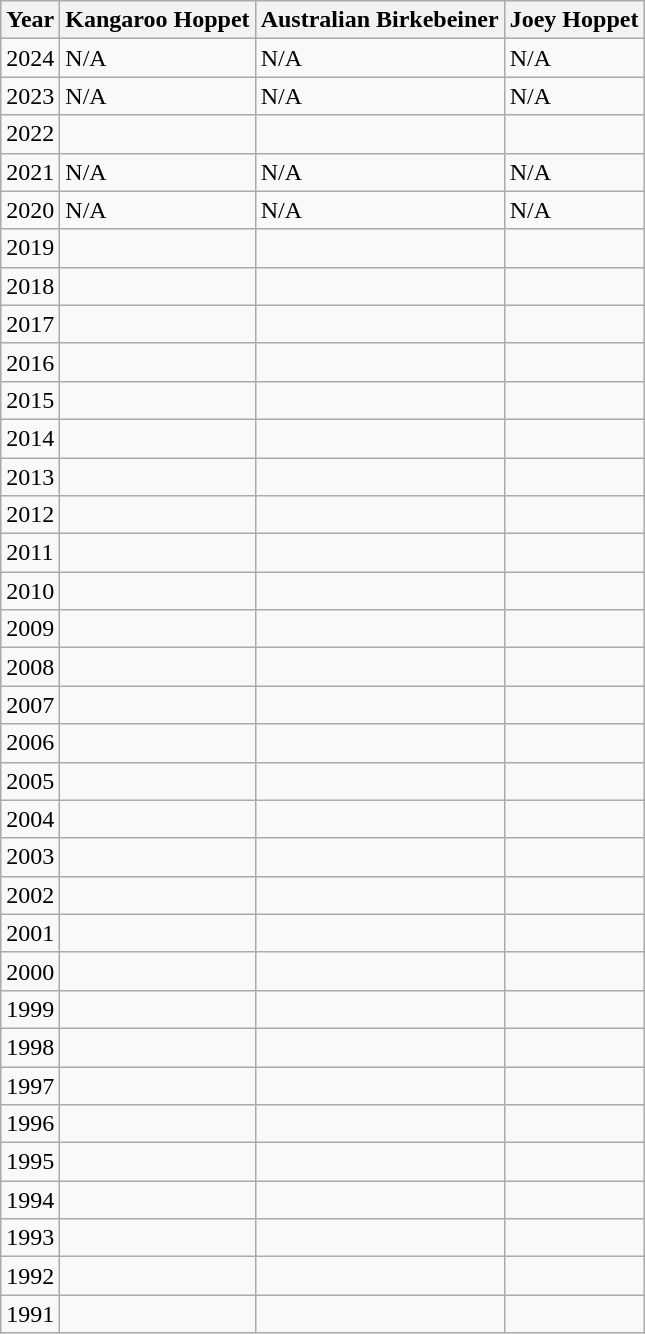<table class="wikitable sortable">
<tr>
<th>Year</th>
<th>Kangaroo Hoppet</th>
<th>Australian Birkebeiner</th>
<th>Joey Hoppet</th>
</tr>
<tr>
<td>2024</td>
<td>N/A</td>
<td>N/A</td>
<td>N/A</td>
</tr>
<tr>
<td>2023</td>
<td>N/A</td>
<td>N/A</td>
<td>N/A</td>
</tr>
<tr>
<td>2022</td>
<td></td>
<td></td>
<td></td>
</tr>
<tr>
<td>2021</td>
<td>N/A</td>
<td>N/A</td>
<td>N/A</td>
</tr>
<tr>
<td>2020</td>
<td>N/A</td>
<td>N/A</td>
<td>N/A</td>
</tr>
<tr>
<td>2019</td>
<td></td>
<td></td>
<td></td>
</tr>
<tr>
<td>2018</td>
<td></td>
<td></td>
<td></td>
</tr>
<tr>
<td>2017</td>
<td></td>
<td></td>
<td></td>
</tr>
<tr>
<td>2016</td>
<td></td>
<td></td>
<td></td>
</tr>
<tr>
<td>2015</td>
<td></td>
<td></td>
<td></td>
</tr>
<tr>
<td>2014</td>
<td></td>
<td></td>
<td></td>
</tr>
<tr>
<td>2013</td>
<td></td>
<td></td>
<td></td>
</tr>
<tr>
<td>2012</td>
<td></td>
<td></td>
<td></td>
</tr>
<tr>
<td>2011</td>
<td></td>
<td></td>
<td></td>
</tr>
<tr>
<td>2010</td>
<td></td>
<td></td>
<td></td>
</tr>
<tr>
<td>2009</td>
<td></td>
<td></td>
<td></td>
</tr>
<tr>
<td>2008</td>
<td></td>
<td></td>
<td></td>
</tr>
<tr>
<td>2007</td>
<td></td>
<td></td>
<td></td>
</tr>
<tr>
<td>2006</td>
<td></td>
<td></td>
<td></td>
</tr>
<tr>
<td>2005</td>
<td></td>
<td></td>
<td></td>
</tr>
<tr>
<td>2004</td>
<td></td>
<td></td>
<td></td>
</tr>
<tr>
<td>2003</td>
<td></td>
<td></td>
<td></td>
</tr>
<tr>
<td>2002</td>
<td></td>
<td></td>
<td></td>
</tr>
<tr>
<td>2001</td>
<td></td>
<td></td>
<td></td>
</tr>
<tr>
<td>2000</td>
<td></td>
<td></td>
<td></td>
</tr>
<tr>
<td>1999</td>
<td></td>
<td></td>
<td></td>
</tr>
<tr>
<td>1998</td>
<td></td>
<td></td>
<td></td>
</tr>
<tr>
<td>1997</td>
<td></td>
<td></td>
<td></td>
</tr>
<tr>
<td>1996</td>
<td></td>
<td></td>
<td></td>
</tr>
<tr>
<td>1995</td>
<td></td>
<td></td>
<td></td>
</tr>
<tr>
<td>1994</td>
<td></td>
<td></td>
<td></td>
</tr>
<tr>
<td>1993</td>
<td></td>
<td></td>
<td></td>
</tr>
<tr>
<td>1992</td>
<td></td>
<td></td>
<td></td>
</tr>
<tr>
<td>1991</td>
<td></td>
<td></td>
<td></td>
</tr>
</table>
